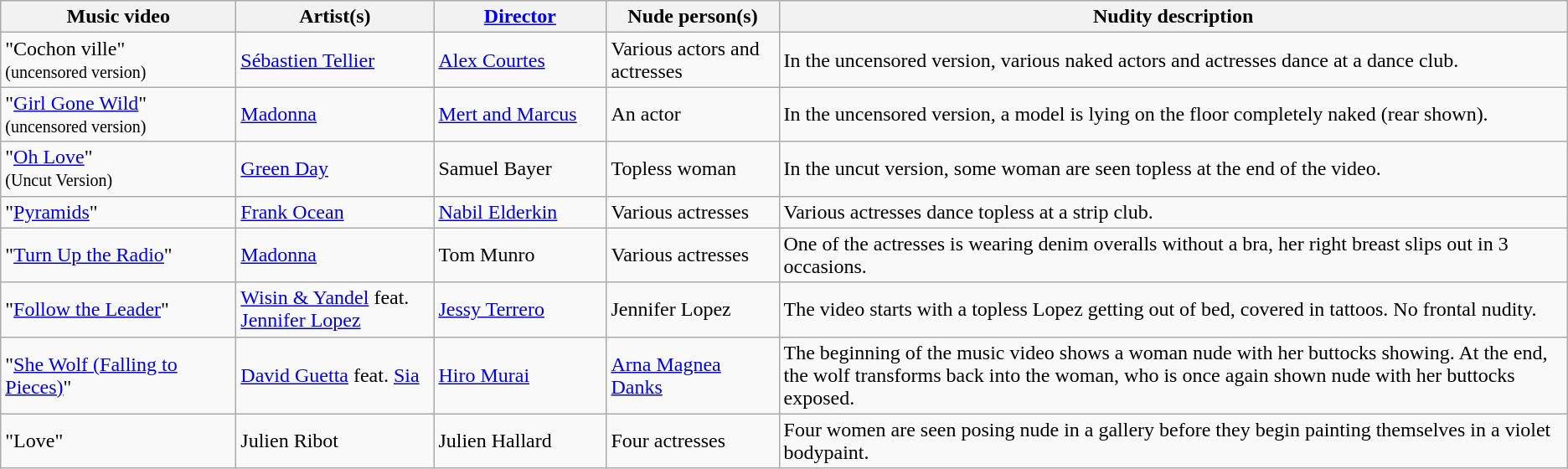<table class="wikitable">
<tr ">
<th scope="col" style="width:180px;">Music video</th>
<th scope="col" style="width:150px;">Artist(s)</th>
<th scope="col" style="width:130px;"><a href='#'>Director</a></th>
<th scope="col" style="width:130px;">Nude person(s)</th>
<th style=white-space:nowrap>Nudity description</th>
</tr>
<tr>
<td>"Cochon ville"<br><small>(uncensored version)</small></td>
<td><a href='#'>Sébastien Tellier</a></td>
<td><a href='#'>Alex Courtes</a></td>
<td>Various actors and actresses</td>
<td>In the uncensored version, various naked actors and actresses dance at a dance club.</td>
</tr>
<tr>
<td>"<a href='#'>Girl Gone Wild</a>"<br><small>(uncensored version)</small></td>
<td><a href='#'>Madonna</a></td>
<td><a href='#'>Mert and Marcus</a></td>
<td>An actor</td>
<td>In the uncensored version, a model is lying on the floor completely naked (rear shown).</td>
</tr>
<tr>
<td>"<a href='#'>Oh Love</a>"<br><small>(Uncut Version)</small></td>
<td><a href='#'>Green Day</a></td>
<td>Samuel Bayer</td>
<td>Topless woman</td>
<td>In the uncut version, some woman are seen topless at the end of the video.</td>
</tr>
<tr>
<td>"<a href='#'>Pyramids</a>"</td>
<td><a href='#'>Frank Ocean</a></td>
<td><a href='#'>Nabil Elderkin</a></td>
<td>Various actresses</td>
<td>Various actresses dance topless at a strip club.</td>
</tr>
<tr>
<td>"<a href='#'>Turn Up the Radio</a>"</td>
<td><a href='#'>Madonna</a></td>
<td>Tom Munro</td>
<td>Various actresses</td>
<td>One of the actresses is wearing denim overalls without a bra, her right breast slips out in 3 occasions.</td>
</tr>
<tr>
<td>"<a href='#'>Follow the Leader</a>"</td>
<td><a href='#'>Wisin & Yandel</a> feat. <a href='#'>Jennifer Lopez</a></td>
<td><a href='#'>Jessy Terrero</a></td>
<td>Jennifer Lopez</td>
<td>The video starts with a topless Lopez getting out of bed, covered in tattoos. No frontal nudity.</td>
</tr>
<tr>
<td>"<a href='#'>She Wolf (Falling to Pieces)</a>"</td>
<td><a href='#'>David Guetta</a> feat. <a href='#'>Sia</a></td>
<td><a href='#'>Hiro Murai</a></td>
<td><a href='#'>Arna Magnea Danks</a></td>
<td>The beginning of the music video shows a woman nude with her buttocks showing. At the end, the wolf transforms back into the woman, who is once again shown nude with her buttocks exposed.</td>
</tr>
<tr>
<td>"Love"</td>
<td>Julien Ribot</td>
<td>Julien Hallard</td>
<td>Four actresses</td>
<td>Four women are seen posing nude in a gallery before they begin painting themselves in a violet bodypaint.</td>
</tr>
</table>
